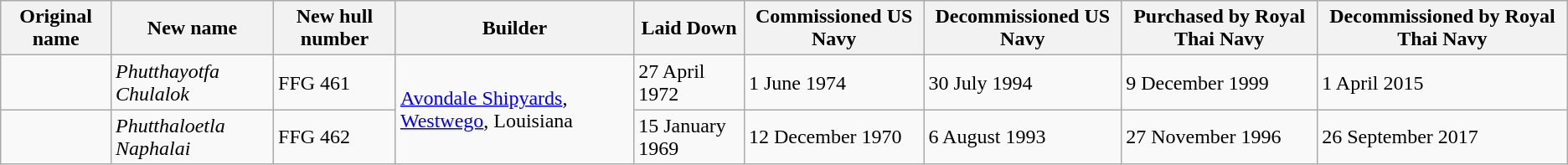<table class="sortable wikitable">
<tr>
<th>Original name</th>
<th>New name</th>
<th>New hull number</th>
<th>Builder</th>
<th>Laid Down</th>
<th>Commissioned US Navy</th>
<th>Decommissioned US Navy</th>
<th>Purchased by Royal Thai Navy</th>
<th>Decommissioned by Royal Thai Navy</th>
</tr>
<tr>
<td></td>
<td><em>Phutthayotfa Chulalok</em></td>
<td>FFG 461</td>
<td rowspan=2><a href='#'>Avondale Shipyards</a>, <a href='#'>Westwego</a>, Louisiana</td>
<td>27 April 1972</td>
<td>1 June 1974</td>
<td>30 July 1994</td>
<td>9 December 1999</td>
<td>1 April 2015</td>
</tr>
<tr>
<td></td>
<td><em>Phutthaloetla Naphalai</em></td>
<td>FFG 462</td>
<td>15 January 1969</td>
<td>12 December 1970</td>
<td>6 August 1993</td>
<td>27 November 1996</td>
<td>26 September 2017</td>
</tr>
</table>
